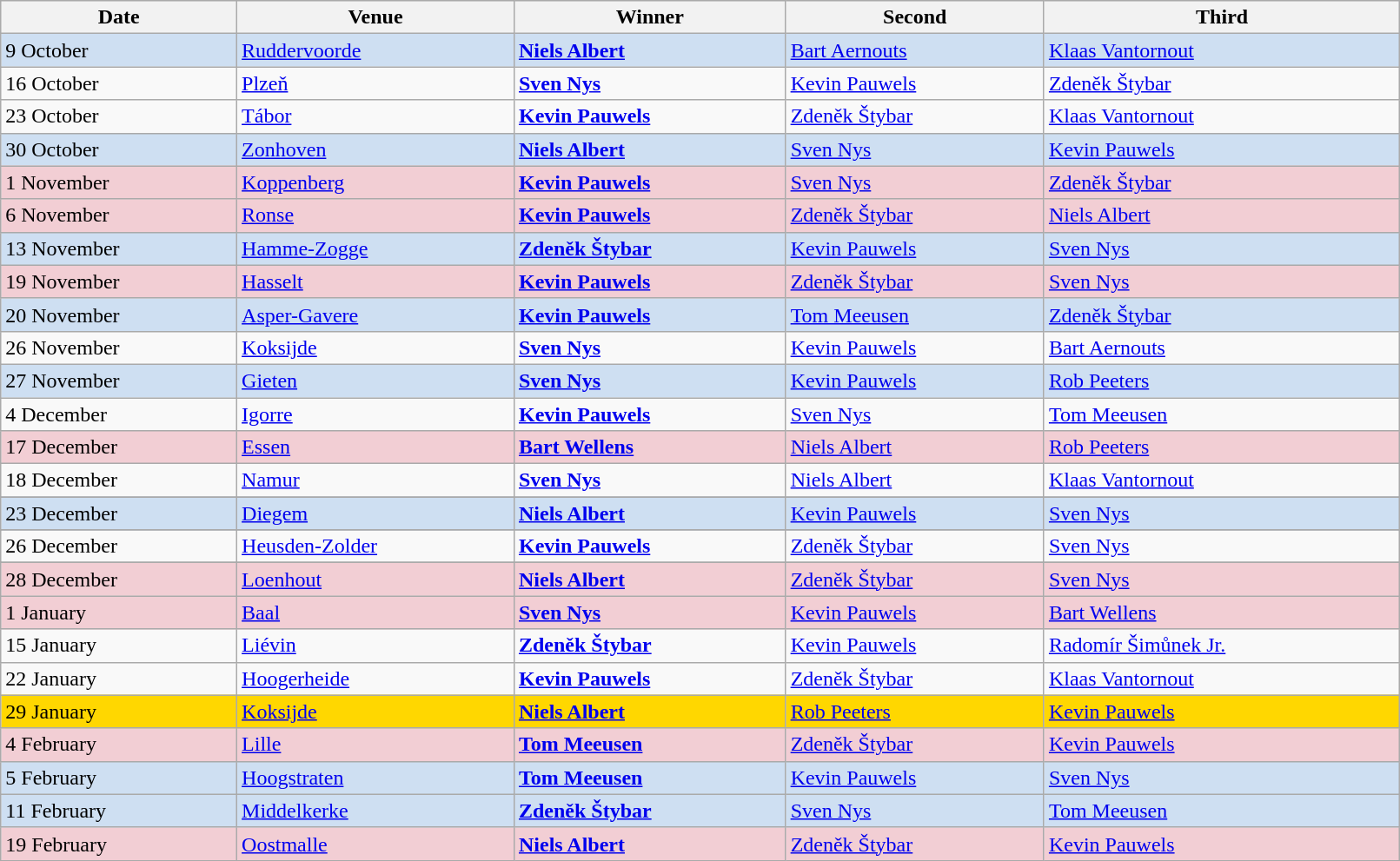<table class="wikitable" width=85%>
<tr bgcolor="#efefef">
<th>Date</th>
<th>Venue</th>
<th>Winner</th>
<th>Second</th>
<th>Third</th>
</tr>
<tr style= "background:#CEDFF2;">
<td>9 October</td>
<td> <a href='#'>Ruddervoorde</a></td>
<td><strong> <a href='#'>Niels Albert</a> </strong></td>
<td> <a href='#'>Bart Aernouts</a></td>
<td> <a href='#'>Klaas Vantornout</a></td>
</tr>
<tr>
<td>16 October</td>
<td> <a href='#'>Plzeň</a></td>
<td><strong> <a href='#'>Sven Nys</a> </strong></td>
<td> <a href='#'>Kevin Pauwels</a></td>
<td> <a href='#'>Zdeněk Štybar</a></td>
</tr>
<tr>
<td>23 October</td>
<td> <a href='#'>Tábor</a></td>
<td><strong> <a href='#'>Kevin Pauwels</a> </strong></td>
<td> <a href='#'>Zdeněk Štybar</a></td>
<td> <a href='#'>Klaas Vantornout</a></td>
</tr>
<tr style= "background:#CEDFF2;">
<td>30 October</td>
<td> <a href='#'>Zonhoven</a></td>
<td><strong> <a href='#'>Niels Albert</a> </strong></td>
<td> <a href='#'>Sven Nys</a></td>
<td> <a href='#'>Kevin Pauwels</a></td>
</tr>
<tr style= "background:#F2CED4;">
<td>1 November</td>
<td> <a href='#'>Koppenberg</a></td>
<td><strong> <a href='#'>Kevin Pauwels</a> </strong></td>
<td> <a href='#'>Sven Nys</a></td>
<td> <a href='#'>Zdeněk Štybar</a></td>
</tr>
<tr style= "background:#F2CED4;">
<td>6 November</td>
<td> <a href='#'>Ronse</a></td>
<td><strong> <a href='#'>Kevin Pauwels</a> </strong></td>
<td> <a href='#'>Zdeněk Štybar</a></td>
<td> <a href='#'>Niels Albert</a></td>
</tr>
<tr style= "background:#CEDFF2;">
<td>13 November</td>
<td> <a href='#'>Hamme-Zogge</a></td>
<td><strong> <a href='#'>Zdeněk Štybar</a> </strong></td>
<td> <a href='#'>Kevin Pauwels</a></td>
<td> <a href='#'>Sven Nys</a></td>
</tr>
<tr style= "background:#F2CED4;">
<td>19 November</td>
<td> <a href='#'>Hasselt</a></td>
<td><strong> <a href='#'>Kevin Pauwels</a> </strong></td>
<td> <a href='#'>Zdeněk Štybar</a></td>
<td> <a href='#'>Sven Nys</a></td>
</tr>
<tr style= "background:#CEDFF2;">
<td>20 November</td>
<td> <a href='#'>Asper-Gavere</a></td>
<td><strong> <a href='#'>Kevin Pauwels</a> </strong></td>
<td> <a href='#'>Tom Meeusen</a></td>
<td> <a href='#'>Zdeněk Štybar</a></td>
</tr>
<tr>
<td>26 November</td>
<td> <a href='#'>Koksijde</a></td>
<td><strong> <a href='#'>Sven Nys</a> </strong></td>
<td> <a href='#'>Kevin Pauwels</a></td>
<td> <a href='#'>Bart Aernouts</a></td>
</tr>
<tr style= "background:#CEDFF2;">
<td>27 November</td>
<td> <a href='#'>Gieten</a></td>
<td><strong> <a href='#'>Sven Nys</a> </strong></td>
<td> <a href='#'>Kevin Pauwels</a></td>
<td> <a href='#'>Rob Peeters</a></td>
</tr>
<tr>
<td>4 December</td>
<td> <a href='#'>Igorre</a></td>
<td><strong> <a href='#'>Kevin Pauwels</a> </strong></td>
<td> <a href='#'>Sven Nys</a></td>
<td> <a href='#'>Tom Meeusen</a></td>
</tr>
<tr style= "background:#F2CED4;">
<td>17 December</td>
<td> <a href='#'>Essen</a></td>
<td><strong> <a href='#'>Bart Wellens</a>  </strong></td>
<td> <a href='#'>Niels Albert</a></td>
<td> <a href='#'>Rob Peeters</a></td>
</tr>
<tr>
<td>18 December</td>
<td> <a href='#'>Namur</a></td>
<td><strong> <a href='#'>Sven Nys</a> </strong></td>
<td> <a href='#'>Niels Albert</a></td>
<td> <a href='#'>Klaas Vantornout</a></td>
</tr>
<tr>
</tr>
<tr style= "background:#CEDFF2;">
<td>23 December</td>
<td> <a href='#'>Diegem</a></td>
<td><strong> <a href='#'>Niels Albert</a> </strong></td>
<td> <a href='#'>Kevin Pauwels</a></td>
<td> <a href='#'>Sven Nys</a></td>
</tr>
<tr>
</tr>
<tr>
<td>26 December</td>
<td> <a href='#'>Heusden-Zolder</a></td>
<td><strong> <a href='#'>Kevin Pauwels</a> </strong></td>
<td> <a href='#'>Zdeněk Štybar</a></td>
<td> <a href='#'>Sven Nys</a></td>
</tr>
<tr>
</tr>
<tr style= "background:#F2CED4;">
<td>28 December</td>
<td> <a href='#'>Loenhout</a></td>
<td><strong> <a href='#'>Niels Albert</a> </strong></td>
<td> <a href='#'>Zdeněk Štybar</a></td>
<td> <a href='#'>Sven Nys</a></td>
</tr>
<tr style= "background:#F2CED4;">
<td>1 January</td>
<td> <a href='#'>Baal</a></td>
<td><strong> <a href='#'>Sven Nys</a> </strong></td>
<td> <a href='#'>Kevin Pauwels</a></td>
<td> <a href='#'>Bart Wellens</a></td>
</tr>
<tr>
<td>15 January</td>
<td> <a href='#'>Liévin</a></td>
<td><strong> <a href='#'>Zdeněk Štybar</a>  </strong></td>
<td> <a href='#'>Kevin Pauwels</a></td>
<td> <a href='#'>Radomír Šimůnek Jr.</a></td>
</tr>
<tr>
<td>22 January</td>
<td> <a href='#'>Hoogerheide</a></td>
<td><strong> <a href='#'>Kevin Pauwels</a> </strong></td>
<td> <a href='#'>Zdeněk Štybar</a></td>
<td> <a href='#'>Klaas Vantornout</a></td>
</tr>
<tr style="background: #FFD700;">
<td>29 January</td>
<td> <a href='#'>Koksijde</a></td>
<td><strong> <a href='#'>Niels Albert</a> </strong></td>
<td> <a href='#'>Rob Peeters</a></td>
<td> <a href='#'>Kevin Pauwels</a></td>
</tr>
<tr style= "background:#F2CED4;">
<td>4 February</td>
<td> <a href='#'>Lille</a></td>
<td><strong> <a href='#'>Tom Meeusen</a> </strong></td>
<td> <a href='#'>Zdeněk Štybar</a></td>
<td> <a href='#'>Kevin Pauwels</a></td>
</tr>
<tr style= "background:#CEDFF2;">
<td>5 February</td>
<td> <a href='#'>Hoogstraten</a></td>
<td><strong> <a href='#'>Tom Meeusen</a> </strong></td>
<td> <a href='#'>Kevin Pauwels</a></td>
<td> <a href='#'>Sven Nys</a></td>
</tr>
<tr style= "background:#CEDFF2;">
<td>11 February</td>
<td> <a href='#'>Middelkerke</a></td>
<td><strong> <a href='#'>Zdeněk Štybar</a> </strong></td>
<td> <a href='#'>Sven Nys</a></td>
<td> <a href='#'>Tom Meeusen</a></td>
</tr>
<tr style= "background:#F2CED4;">
<td>19 February</td>
<td> <a href='#'>Oostmalle</a></td>
<td><strong> <a href='#'>Niels Albert</a> </strong></td>
<td> <a href='#'>Zdeněk Štybar</a></td>
<td> <a href='#'>Kevin Pauwels</a></td>
</tr>
</table>
